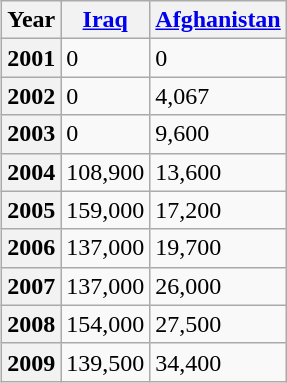<table class="wikitable" align="right" style="margin-left:1em">
<tr>
<th>Year</th>
<th><a href='#'>Iraq</a></th>
<th><a href='#'>Afghanistan</a></th>
</tr>
<tr>
<th>2001</th>
<td>0</td>
<td>0</td>
</tr>
<tr>
<th>2002</th>
<td>0</td>
<td>4,067</td>
</tr>
<tr>
<th>2003</th>
<td>0</td>
<td>9,600</td>
</tr>
<tr>
<th>2004</th>
<td>108,900</td>
<td>13,600</td>
</tr>
<tr>
<th>2005</th>
<td>159,000</td>
<td>17,200</td>
</tr>
<tr>
<th>2006</th>
<td>137,000</td>
<td>19,700</td>
</tr>
<tr>
<th>2007</th>
<td>137,000</td>
<td>26,000</td>
</tr>
<tr>
<th>2008</th>
<td>154,000</td>
<td>27,500</td>
</tr>
<tr>
<th>2009</th>
<td>139,500</td>
<td>34,400</td>
</tr>
</table>
